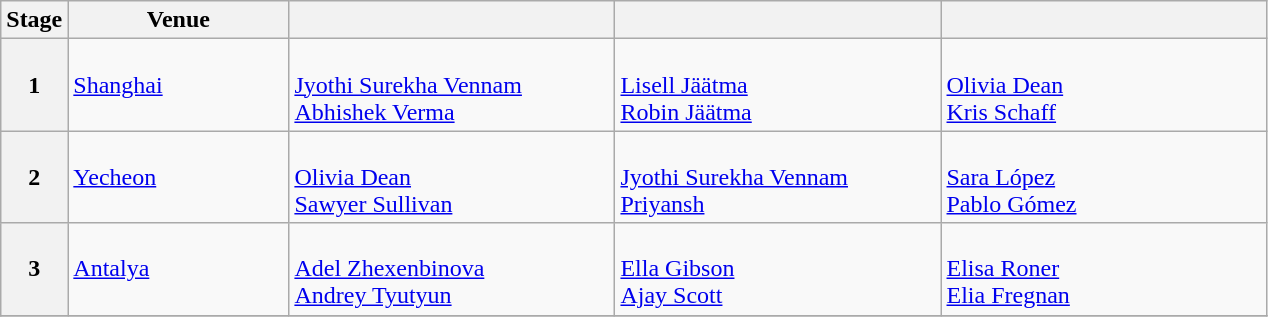<table class="wikitable">
<tr>
<th>Stage</th>
<th width=140>Venue</th>
<th width=210></th>
<th width=210></th>
<th width=210></th>
</tr>
<tr>
<th>1</th>
<td> <a href='#'>Shanghai</a></td>
<td> <br> <a href='#'>Jyothi Surekha Vennam</a> <br> <a href='#'>Abhishek Verma</a></td>
<td> <br> <a href='#'>Lisell Jäätma</a> <br> <a href='#'>Robin Jäätma</a></td>
<td> <br> <a href='#'>Olivia Dean</a> <br> <a href='#'>Kris Schaff</a></td>
</tr>
<tr>
<th>2</th>
<td> <a href='#'>Yecheon</a></td>
<td> <br> <a href='#'>Olivia Dean</a> <br> <a href='#'>Sawyer Sullivan</a></td>
<td> <br> <a href='#'>Jyothi Surekha Vennam</a> <br> <a href='#'>Priyansh</a></td>
<td> <br> <a href='#'>Sara López</a> <br> <a href='#'>Pablo Gómez</a></td>
</tr>
<tr>
<th>3</th>
<td> <a href='#'>Antalya</a></td>
<td> <br> <a href='#'>Adel Zhexenbinova</a> <br> <a href='#'>Andrey Tyutyun</a></td>
<td> <br> <a href='#'>Ella Gibson</a> <br> <a href='#'>Ajay Scott</a></td>
<td> <br> <a href='#'>Elisa Roner</a> <br> <a href='#'>Elia Fregnan</a></td>
</tr>
<tr>
</tr>
</table>
